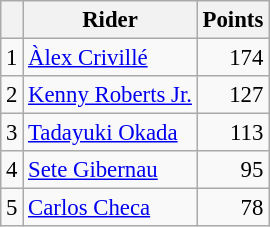<table class="wikitable" style="font-size: 95%;">
<tr>
<th></th>
<th>Rider</th>
<th>Points</th>
</tr>
<tr>
<td align=center>1</td>
<td> <a href='#'>Àlex Crivillé</a></td>
<td align=right>174</td>
</tr>
<tr>
<td align=center>2</td>
<td> <a href='#'>Kenny Roberts Jr.</a></td>
<td align=right>127</td>
</tr>
<tr>
<td align=center>3</td>
<td> <a href='#'>Tadayuki Okada</a></td>
<td align=right>113</td>
</tr>
<tr>
<td align=center>4</td>
<td> <a href='#'>Sete Gibernau</a></td>
<td align=right>95</td>
</tr>
<tr>
<td align=center>5</td>
<td> <a href='#'>Carlos Checa</a></td>
<td align=right>78</td>
</tr>
</table>
